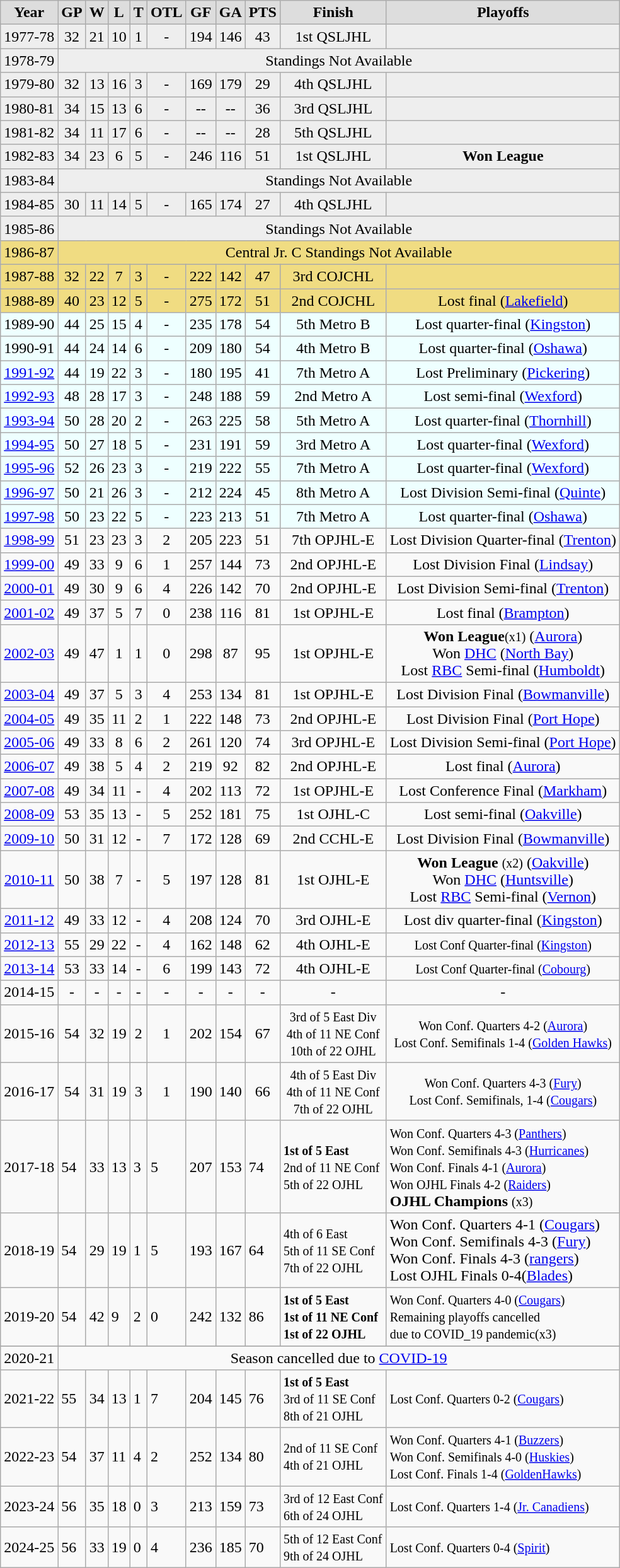<table class="wikitable">
<tr align="center"  bgcolor="#dddddd">
<td><strong>Year</strong></td>
<td><strong>GP</strong></td>
<td><strong>W</strong></td>
<td><strong>L</strong></td>
<td><strong>T</strong></td>
<td><strong>OTL</strong></td>
<td><strong>GF</strong></td>
<td><strong>GA</strong></td>
<td><strong>PTS</strong></td>
<td><strong>Finish</strong></td>
<td><strong>Playoffs</strong></td>
</tr>
<tr align="center"  bgcolor="#eeeeee">
<td>1977-78</td>
<td>32</td>
<td>21</td>
<td>10</td>
<td>1</td>
<td>-</td>
<td>194</td>
<td>146</td>
<td>43</td>
<td>1st QSLJHL</td>
<td></td>
</tr>
<tr align="center"  bgcolor="#eeeeee">
<td>1978-79</td>
<td colspan="11">Standings Not Available</td>
</tr>
<tr align="center"  bgcolor="#eeeeee">
<td>1979-80</td>
<td>32</td>
<td>13</td>
<td>16</td>
<td>3</td>
<td>-</td>
<td>169</td>
<td>179</td>
<td>29</td>
<td>4th QSLJHL</td>
<td></td>
</tr>
<tr align="center"  bgcolor="#eeeeee">
<td>1980-81</td>
<td>34</td>
<td>15</td>
<td>13</td>
<td>6</td>
<td>-</td>
<td>--</td>
<td>--</td>
<td>36</td>
<td>3rd QSLJHL</td>
<td></td>
</tr>
<tr align="center"  bgcolor="#eeeeee">
<td>1981-82</td>
<td>34</td>
<td>11</td>
<td>17</td>
<td>6</td>
<td>-</td>
<td>--</td>
<td>--</td>
<td>28</td>
<td>5th QSLJHL</td>
<td></td>
</tr>
<tr align="center"  bgcolor="#eeeeee">
<td>1982-83</td>
<td>34</td>
<td>23</td>
<td>6</td>
<td>5</td>
<td>-</td>
<td>246</td>
<td>116</td>
<td>51</td>
<td>1st QSLJHL</td>
<td><strong>Won League</strong></td>
</tr>
<tr align="center"  bgcolor="#eeeeee">
<td>1983-84</td>
<td colspan="11">Standings Not Available</td>
</tr>
<tr align="center"  bgcolor="#eeeeee">
<td>1984-85</td>
<td>30</td>
<td>11</td>
<td>14</td>
<td>5</td>
<td>-</td>
<td>165</td>
<td>174</td>
<td>27</td>
<td>4th QSLJHL</td>
<td></td>
</tr>
<tr align="center"  bgcolor="#eeeeee">
<td>1985-86</td>
<td colspan="11">Standings Not Available</td>
</tr>
<tr align="center"  bgcolor="#F0DC82">
<td>1986-87</td>
<td colspan="11">Central Jr. C Standings Not Available</td>
</tr>
<tr align="center"  bgcolor="#F0DC82">
<td>1987-88</td>
<td>32</td>
<td>22</td>
<td>7</td>
<td>3</td>
<td>-</td>
<td>222</td>
<td>142</td>
<td>47</td>
<td>3rd COJCHL</td>
<td></td>
</tr>
<tr align="center"  bgcolor="#F0DC82">
<td>1988-89</td>
<td>40</td>
<td>23</td>
<td>12</td>
<td>5</td>
<td>-</td>
<td>275</td>
<td>172</td>
<td>51</td>
<td>2nd COJCHL</td>
<td>Lost final (<a href='#'>Lakefield</a>)</td>
</tr>
<tr align="center" bgcolor="#EEFFFF">
<td>1989-90</td>
<td>44</td>
<td>25</td>
<td>15</td>
<td>4</td>
<td>-</td>
<td>235</td>
<td>178</td>
<td>54</td>
<td>5th Metro B</td>
<td>Lost quarter-final (<a href='#'>Kingston</a>)</td>
</tr>
<tr align="center" bgcolor="#EEFFFF">
<td>1990-91</td>
<td>44</td>
<td>24</td>
<td>14</td>
<td>6</td>
<td>-</td>
<td>209</td>
<td>180</td>
<td>54</td>
<td>4th Metro B</td>
<td>Lost quarter-final (<a href='#'>Oshawa</a>)</td>
</tr>
<tr align="center" bgcolor="#EEFFFF">
<td><a href='#'>1991-92</a></td>
<td>44</td>
<td>19</td>
<td>22</td>
<td>3</td>
<td>-</td>
<td>180</td>
<td>195</td>
<td>41</td>
<td>7th Metro A</td>
<td>Lost Preliminary (<a href='#'>Pickering</a>)</td>
</tr>
<tr align="center" bgcolor="#EEFFFF">
<td><a href='#'>1992-93</a></td>
<td>48</td>
<td>28</td>
<td>17</td>
<td>3</td>
<td>-</td>
<td>248</td>
<td>188</td>
<td>59</td>
<td>2nd Metro A</td>
<td>Lost semi-final (<a href='#'>Wexford</a>)</td>
</tr>
<tr align="center" bgcolor="#EEFFFF">
<td><a href='#'>1993-94</a></td>
<td>50</td>
<td>28</td>
<td>20</td>
<td>2</td>
<td>-</td>
<td>263</td>
<td>225</td>
<td>58</td>
<td>5th Metro A</td>
<td>Lost quarter-final (<a href='#'>Thornhill</a>)</td>
</tr>
<tr align="center" bgcolor="#EEFFFF">
<td><a href='#'>1994-95</a></td>
<td>50</td>
<td>27</td>
<td>18</td>
<td>5</td>
<td>-</td>
<td>231</td>
<td>191</td>
<td>59</td>
<td>3rd Metro A</td>
<td>Lost quarter-final (<a href='#'>Wexford</a>)</td>
</tr>
<tr align="center" bgcolor="#EEFFFF">
<td><a href='#'>1995-96</a></td>
<td>52</td>
<td>26</td>
<td>23</td>
<td>3</td>
<td>-</td>
<td>219</td>
<td>222</td>
<td>55</td>
<td>7th Metro A</td>
<td>Lost quarter-final (<a href='#'>Wexford</a>)</td>
</tr>
<tr align="center" bgcolor="#EEFFFF">
<td><a href='#'>1996-97</a></td>
<td>50</td>
<td>21</td>
<td>26</td>
<td>3</td>
<td>-</td>
<td>212</td>
<td>224</td>
<td>45</td>
<td>8th Metro A</td>
<td>Lost Division Semi-final (<a href='#'>Quinte</a>)</td>
</tr>
<tr align="center" bgcolor="#EEFFFF">
<td><a href='#'>1997-98</a></td>
<td>50</td>
<td>23</td>
<td>22</td>
<td>5</td>
<td>-</td>
<td>223</td>
<td>213</td>
<td>51</td>
<td>7th Metro A</td>
<td>Lost quarter-final (<a href='#'>Oshawa</a>)</td>
</tr>
<tr align="center">
<td><a href='#'>1998-99</a></td>
<td>51</td>
<td>23</td>
<td>23</td>
<td>3</td>
<td>2</td>
<td>205</td>
<td>223</td>
<td>51</td>
<td>7th OPJHL-E</td>
<td>Lost Division Quarter-final (<a href='#'>Trenton</a>)</td>
</tr>
<tr align="center">
<td><a href='#'>1999-00</a></td>
<td>49</td>
<td>33</td>
<td>9</td>
<td>6</td>
<td>1</td>
<td>257</td>
<td>144</td>
<td>73</td>
<td>2nd OPJHL-E</td>
<td>Lost Division Final (<a href='#'>Lindsay</a>)</td>
</tr>
<tr align="center">
<td><a href='#'>2000-01</a></td>
<td>49</td>
<td>30</td>
<td>9</td>
<td>6</td>
<td>4</td>
<td>226</td>
<td>142</td>
<td>70</td>
<td>2nd OPJHL-E</td>
<td>Lost Division Semi-final (<a href='#'>Trenton</a>)</td>
</tr>
<tr align="center">
<td><a href='#'>2001-02</a></td>
<td>49</td>
<td>37</td>
<td>5</td>
<td>7</td>
<td>0</td>
<td>238</td>
<td>116</td>
<td>81</td>
<td>1st OPJHL-E</td>
<td>Lost final (<a href='#'>Brampton</a>)</td>
</tr>
<tr align="center">
<td><a href='#'>2002-03</a></td>
<td>49</td>
<td>47</td>
<td>1</td>
<td>1</td>
<td>0</td>
<td>298</td>
<td>87</td>
<td>95</td>
<td>1st OPJHL-E</td>
<td><strong>Won League</strong><small>(x1)</small> (<a href='#'>Aurora</a>)<br>Won <a href='#'>DHC</a> (<a href='#'>North Bay</a>)<br>Lost <a href='#'>RBC</a> Semi-final (<a href='#'>Humboldt</a>)</td>
</tr>
<tr align="center">
<td><a href='#'>2003-04</a></td>
<td>49</td>
<td>37</td>
<td>5</td>
<td>3</td>
<td>4</td>
<td>253</td>
<td>134</td>
<td>81</td>
<td>1st OPJHL-E</td>
<td>Lost Division Final (<a href='#'>Bowmanville</a>)</td>
</tr>
<tr align="center">
<td><a href='#'>2004-05</a></td>
<td>49</td>
<td>35</td>
<td>11</td>
<td>2</td>
<td>1</td>
<td>222</td>
<td>148</td>
<td>73</td>
<td>2nd OPJHL-E</td>
<td>Lost Division Final (<a href='#'>Port Hope</a>)</td>
</tr>
<tr align="center">
<td><a href='#'>2005-06</a></td>
<td>49</td>
<td>33</td>
<td>8</td>
<td>6</td>
<td>2</td>
<td>261</td>
<td>120</td>
<td>74</td>
<td>3rd OPJHL-E</td>
<td>Lost Division Semi-final (<a href='#'>Port Hope</a>)</td>
</tr>
<tr align="center">
<td><a href='#'>2006-07</a></td>
<td>49</td>
<td>38</td>
<td>5</td>
<td>4</td>
<td>2</td>
<td>219</td>
<td>92</td>
<td>82</td>
<td>2nd OPJHL-E</td>
<td>Lost final (<a href='#'>Aurora</a>)</td>
</tr>
<tr align="center">
<td><a href='#'>2007-08</a></td>
<td>49</td>
<td>34</td>
<td>11</td>
<td>-</td>
<td>4</td>
<td>202</td>
<td>113</td>
<td>72</td>
<td>1st OPJHL-E</td>
<td>Lost Conference Final (<a href='#'>Markham</a>)</td>
</tr>
<tr align="center">
<td><a href='#'>2008-09</a></td>
<td>53</td>
<td>35</td>
<td>13</td>
<td>-</td>
<td>5</td>
<td>252</td>
<td>181</td>
<td>75</td>
<td>1st OJHL-C</td>
<td>Lost semi-final (<a href='#'>Oakville</a>)</td>
</tr>
<tr align="center">
<td><a href='#'>2009-10</a></td>
<td>50</td>
<td>31</td>
<td>12</td>
<td>-</td>
<td>7</td>
<td>172</td>
<td>128</td>
<td>69</td>
<td>2nd CCHL-E</td>
<td>Lost Division Final (<a href='#'>Bowmanville</a>)</td>
</tr>
<tr align="center">
<td><a href='#'>2010-11</a></td>
<td>50</td>
<td>38</td>
<td>7</td>
<td>-</td>
<td>5</td>
<td>197</td>
<td>128</td>
<td>81</td>
<td>1st OJHL-E</td>
<td><strong>Won League</strong> <small>(x2)</small> (<a href='#'>Oakville</a>)<br>Won <a href='#'>DHC</a> (<a href='#'>Huntsville</a>)<br>Lost <a href='#'>RBC</a> Semi-final (<a href='#'>Vernon</a>)</td>
</tr>
<tr align="center">
<td><a href='#'>2011-12</a></td>
<td>49</td>
<td>33</td>
<td>12</td>
<td>-</td>
<td>4</td>
<td>208</td>
<td>124</td>
<td>70</td>
<td>3rd OJHL-E</td>
<td>Lost div quarter-final (<a href='#'>Kingston</a>)</td>
</tr>
<tr align="center">
<td><a href='#'>2012-13</a></td>
<td>55</td>
<td>29</td>
<td>22</td>
<td>-</td>
<td>4</td>
<td>162</td>
<td>148</td>
<td>62</td>
<td>4th OJHL-E</td>
<td><small>Lost Conf Quarter-final (<a href='#'>Kingston</a>)</small></td>
</tr>
<tr align="center">
<td><a href='#'>2013-14</a></td>
<td>53</td>
<td>33</td>
<td>14</td>
<td>-</td>
<td>6</td>
<td>199</td>
<td>143</td>
<td>72</td>
<td>4th OJHL-E</td>
<td><small>Lost Conf Quarter-final (<a href='#'>Cobourg</a>)</small></td>
</tr>
<tr align="center">
<td>2014-15</td>
<td>-</td>
<td>-</td>
<td>-</td>
<td>-</td>
<td>-</td>
<td>-</td>
<td>-</td>
<td>-</td>
<td>-</td>
<td>-</td>
</tr>
<tr align="center">
<td>2015-16</td>
<td>54</td>
<td>32</td>
<td>19</td>
<td>2</td>
<td>1</td>
<td>202</td>
<td>154</td>
<td>67</td>
<td><small>3rd of 5 East Div<br>4th of 11 NE Conf<br>10th of 22 OJHL</small></td>
<td><small>Won Conf. Quarters 4-2 (<a href='#'>Aurora</a>)<br>Lost Conf. Semifinals 1-4 (<a href='#'>Golden Hawks</a>)</small></td>
</tr>
<tr align="center">
<td>2016-17</td>
<td>54</td>
<td>31</td>
<td>19</td>
<td>3</td>
<td>1</td>
<td>190</td>
<td>140</td>
<td>66</td>
<td><small>4th of 5 East Div<br>4th of 11 NE Conf<br>7th of 22 OJHL</small></td>
<td><small>Won Conf. Quarters 4-3 (<a href='#'>Fury</a>)<br>Lost Conf. Semifinals, 1-4 (<a href='#'>Cougars</a>)</small></td>
</tr>
<tr>
<td>2017-18</td>
<td>54</td>
<td>33</td>
<td>13</td>
<td>3</td>
<td>5</td>
<td>207</td>
<td>153</td>
<td>74</td>
<td><small><strong>1st of 5 East</strong><br>2nd of 11 NE Conf<br>5th of 22 OJHL</small></td>
<td><small>Won Conf. Quarters 4-3 (<a href='#'>Panthers</a>)<br>Won Conf. Semifinals 4-3 (<a href='#'>Hurricanes</a>)<br>Won Conf. Finals 4-1 (<a href='#'>Aurora</a>)<br>Won OJHL Finals 4-2 (<a href='#'>Raiders</a>)</small><br><strong>OJHL Champions</strong> <small>(x3)</small></td>
</tr>
<tr>
<td>2018-19</td>
<td>54</td>
<td>29</td>
<td>19</td>
<td>1</td>
<td>5</td>
<td>193</td>
<td>167</td>
<td>64</td>
<td><small>4th of 6 East<br>5th of 11 SE Conf<br>7th of 22 OJHL</small></td>
<td>Won Conf. Quarters 4-1 (<a href='#'>Cougars</a>)<br>Won Conf. Semifinals 4-3 (<a href='#'>Fury</a>)<br>Won Conf. Finals 4-3 (<a href='#'>rangers</a>)<br>Lost OJHL Finals 0-4(<a href='#'>Blades</a>)</td>
</tr>
<tr>
<td>2019-20</td>
<td>54</td>
<td>42</td>
<td>9</td>
<td>2</td>
<td>0</td>
<td>242</td>
<td>132</td>
<td>86</td>
<td><small><strong>1st of 5 East<br>1st of 11 NE Conf<br>1st of 22 OJHL</strong></small></td>
<td><small>Won Conf. Quarters 4-0 (<a href='#'>Cougars</a>)<br>Remaining playoffs cancelled<br>due to COVID_19 pandemic(x3)</small></td>
</tr>
<tr>
</tr>
<tr align="center">
<td>2020-21</td>
<td colspan="10">Season cancelled due to <a href='#'>COVID-19</a></td>
</tr>
<tr>
<td>2021-22</td>
<td>55</td>
<td>34</td>
<td>13</td>
<td>1</td>
<td>7</td>
<td>204</td>
<td>145</td>
<td>76</td>
<td><small><strong>1st of 5 East</strong><br>3rd of 11 SE Conf<br>8th of 21 OJHL</small></td>
<td><small>Lost Conf. Quarters 0-2 (<a href='#'>Cougars</a>)</small></td>
</tr>
<tr>
<td>2022-23</td>
<td>54</td>
<td>37</td>
<td>11</td>
<td>4</td>
<td>2</td>
<td>252</td>
<td>134</td>
<td>80</td>
<td><small>2nd of 11 SE Conf<br>4th of 21 OJHL</small></td>
<td><small>Won Conf. Quarters 4-1 (<a href='#'>Buzzers</a>)<br>Won Conf. Semifinals 4-0 (<a href='#'>Huskies</a>)<br>Lost Conf. Finals 1-4 (<a href='#'>GoldenHawks</a>)</small></td>
</tr>
<tr>
<td>2023-24</td>
<td>56</td>
<td>35</td>
<td>18</td>
<td>0</td>
<td>3</td>
<td>213</td>
<td>159</td>
<td>73</td>
<td><small>3rd of 12 East Conf<br>6th of 24 OJHL</small></td>
<td><small>Lost Conf. Quarters 1-4 (<a href='#'>Jr. Canadiens</a>)</small></td>
</tr>
<tr>
<td>2024-25</td>
<td>56</td>
<td>33</td>
<td>19</td>
<td>0</td>
<td>4</td>
<td>236</td>
<td>185</td>
<td>70</td>
<td><small>5th of 12 East Conf<br>9th of 24 OJHL</small></td>
<td><small>Lost Conf. Quarters 0-4 (<a href='#'>Spirit</a>)</small></td>
</tr>
</table>
